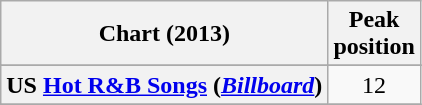<table class="wikitable sortable plainrowheaders" style="text-align:center">
<tr>
<th scope="col">Chart (2013)</th>
<th scope="col">Peak<br>position</th>
</tr>
<tr>
</tr>
<tr>
</tr>
<tr>
<th scope="row">US <a href='#'>Hot R&B Songs</a> (<em><a href='#'>Billboard</a></em>)</th>
<td>12</td>
</tr>
<tr>
</tr>
</table>
